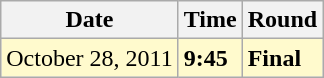<table class="wikitable">
<tr>
<th>Date</th>
<th>Time</th>
<th>Round</th>
</tr>
<tr style=background:lemonchiffon>
<td>October 28, 2011</td>
<td><strong>9:45</strong></td>
<td><strong>Final</strong></td>
</tr>
</table>
